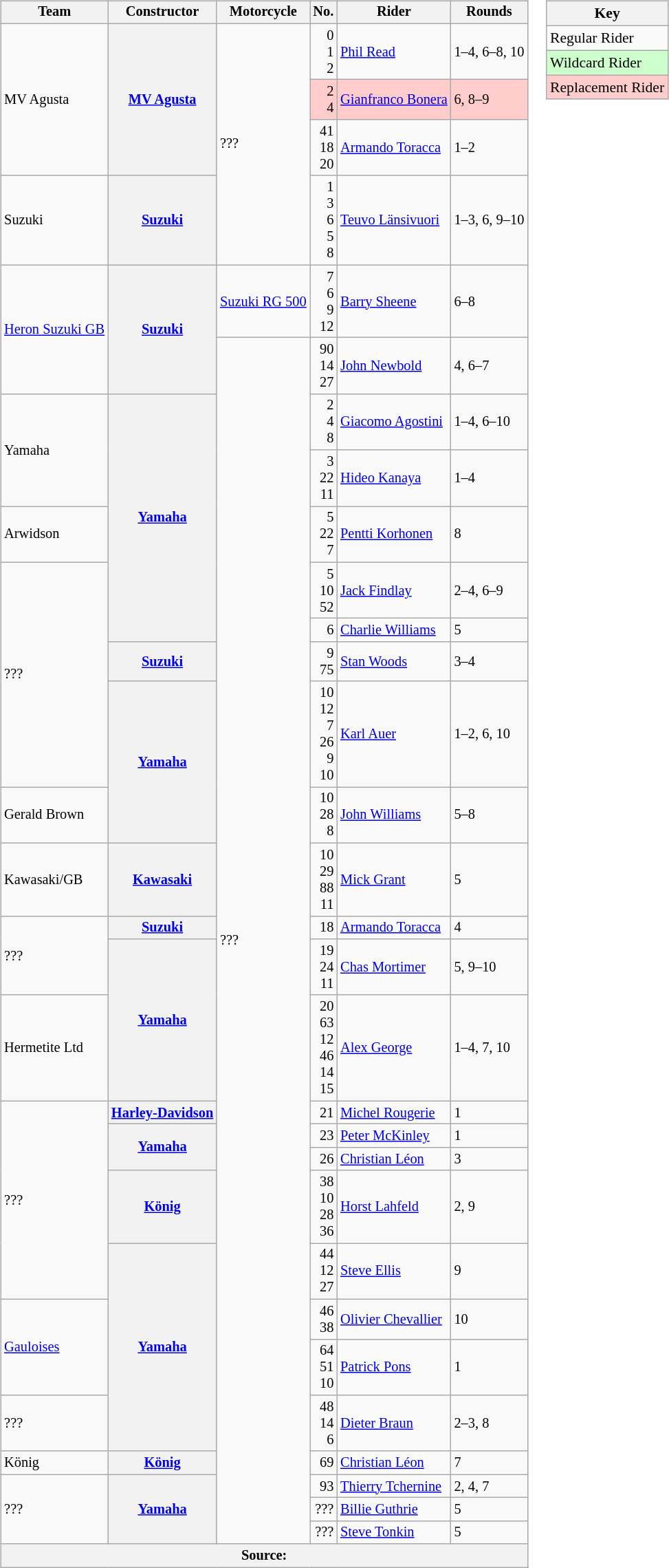<table>
<tr>
<td><br><table class="wikitable" style="font-size: 85%;">
<tr>
<th>Team</th>
<th>Constructor</th>
<th>Motorcycle</th>
<th>No.</th>
<th>Rider</th>
<th>Rounds</th>
</tr>
<tr>
<td rowspan=3>MV Agusta</td>
<th rowspan=3><a href='#'>MV Agusta</a></th>
<td rowspan=4>???</td>
<td align="right">0<br>1<br>2</td>
<td> <a href='#'>Phil Read</a></td>
<td>1–4, 6–8, 10</td>
</tr>
<tr style="background:#fcc;">
<td align="right">2<br>4</td>
<td nowrap> <a href='#'>Gianfranco Bonera</a></td>
<td>6, 8–9</td>
</tr>
<tr>
<td align="right">41<br>18<br>20</td>
<td> <a href='#'>Armando Toracca</a></td>
<td>1–2</td>
</tr>
<tr>
<td>Suzuki</td>
<th><a href='#'>Suzuki</a></th>
<td align="right">1<br>3<br>6<br>5<br>8</td>
<td> <a href='#'>Teuvo Länsivuori</a></td>
<td>1–3, 6, 9–10</td>
</tr>
<tr>
<td nowrap rowspan=2><a href='#'>Heron Suzuki GB</a></td>
<th rowspan=2><a href='#'>Suzuki</a></th>
<td><a href='#'>Suzuki RG 500</a></td>
<td align="right">7<br>6<br>9<br>12</td>
<td> <a href='#'>Barry Sheene</a></td>
<td>6–8</td>
</tr>
<tr>
<td rowspan=25>???</td>
<td align="right">90<br>14<br>27</td>
<td> <a href='#'>John Newbold</a></td>
<td>4, 6–7</td>
</tr>
<tr>
<td rowspan=2>Yamaha</td>
<th rowspan=5><a href='#'>Yamaha</a></th>
<td align="right">2<br>4<br>8</td>
<td> <a href='#'>Giacomo Agostini</a></td>
<td>1–4, 6–10</td>
</tr>
<tr>
<td align="right">3<br>22<br>11</td>
<td> <a href='#'>Hideo Kanaya</a></td>
<td>1–4</td>
</tr>
<tr>
<td>Arwidson</td>
<td align="right">5<br>22<br>7</td>
<td> <a href='#'>Pentti Korhonen</a></td>
<td>8</td>
</tr>
<tr>
<td rowspan=4>???</td>
<td align="right">5<br>10<br>52</td>
<td> <a href='#'>Jack Findlay</a></td>
<td>2–4, 6–9</td>
</tr>
<tr>
<td align="right">6</td>
<td> <a href='#'>Charlie Williams</a></td>
<td>5</td>
</tr>
<tr>
<th><a href='#'>Suzuki</a></th>
<td align="right">9<br>75</td>
<td> <a href='#'>Stan Woods</a></td>
<td>3–4</td>
</tr>
<tr>
<th rowspan=2><a href='#'>Yamaha</a></th>
<td align="right">10<br>12<br>7<br>26<br>9<br>10</td>
<td> <a href='#'>Karl Auer</a></td>
<td>1–2, 6, 10</td>
</tr>
<tr>
<td>Gerald Brown</td>
<td align="right">10<br>28<br>8</td>
<td> <a href='#'>John Williams</a></td>
<td>5–8</td>
</tr>
<tr>
<td>Kawasaki/GB</td>
<th><a href='#'>Kawasaki</a></th>
<td align="right">10<br>29<br>88<br>11</td>
<td> <a href='#'>Mick Grant</a></td>
<td>5</td>
</tr>
<tr>
<td rowspan=2>???</td>
<th><a href='#'>Suzuki</a></th>
<td align="right">18</td>
<td> <a href='#'>Armando Toracca</a></td>
<td>4</td>
</tr>
<tr>
<th rowspan=2><a href='#'>Yamaha</a></th>
<td align="right">19<br>24<br>11</td>
<td> <a href='#'>Chas Mortimer</a></td>
<td>5, 9–10</td>
</tr>
<tr>
<td>Hermetite Ltd</td>
<td align="right">20<br>63<br>12<br>46<br>14<br>15</td>
<td> <a href='#'>Alex George</a></td>
<td>1–4, 7, 10</td>
</tr>
<tr>
<td rowspan=5>???</td>
<th><a href='#'>Harley-Davidson</a></th>
<td align="right">21</td>
<td> <a href='#'>Michel Rougerie</a></td>
<td>1</td>
</tr>
<tr>
<th rowspan=2><a href='#'>Yamaha</a></th>
<td align="right">23</td>
<td> <a href='#'>Peter McKinley</a></td>
<td>1</td>
</tr>
<tr>
<td align="right">26</td>
<td> <a href='#'>Christian Léon</a></td>
<td>3</td>
</tr>
<tr>
<th><a href='#'>König</a></th>
<td align="right">38<br>10<br>28<br>36</td>
<td> <a href='#'>Horst Lahfeld</a></td>
<td>2, 9</td>
</tr>
<tr>
<th rowspan=4><a href='#'>Yamaha</a></th>
<td align="right">44<br>12<br>27</td>
<td> <a href='#'>Steve Ellis</a></td>
<td>9</td>
</tr>
<tr>
<td rowspan=2><a href='#'>Gauloises</a></td>
<td align="right">46<br>38</td>
<td> <a href='#'>Olivier Chevallier</a></td>
<td>10</td>
</tr>
<tr>
<td align="right">64<br>51<br>10</td>
<td> <a href='#'>Patrick Pons</a></td>
<td>1</td>
</tr>
<tr>
<td>???</td>
<td align="right">48<br>14<br>6</td>
<td> <a href='#'>Dieter Braun</a></td>
<td>2–3, 8</td>
</tr>
<tr>
<td>König</td>
<th><a href='#'>König</a></th>
<td align="right">69</td>
<td> <a href='#'>Christian Léon</a></td>
<td>7</td>
</tr>
<tr>
<td rowspan=3>???</td>
<th rowspan=3><a href='#'>Yamaha</a></th>
<td align="right">93</td>
<td> <a href='#'>Thierry Tchernine</a></td>
<td>2, 4, 7</td>
</tr>
<tr>
<td align="right">???</td>
<td> <a href='#'>Billie Guthrie</a></td>
<td>5</td>
</tr>
<tr>
<td align="right">???</td>
<td> <a href='#'>Steve Tonkin</a></td>
<td>5</td>
</tr>
<tr>
<th colspan=6>Source:</th>
</tr>
</table>
</td>
<td valign="top"><br><table class="wikitable" style="font-size: 90%;">
<tr>
<th colspan=2>Key</th>
</tr>
<tr>
<td>Regular Rider</td>
</tr>
<tr style="background:#cfc;">
<td>Wildcard Rider</td>
</tr>
<tr style="background:#fcc;">
<td>Replacement Rider</td>
</tr>
</table>
</td>
</tr>
</table>
